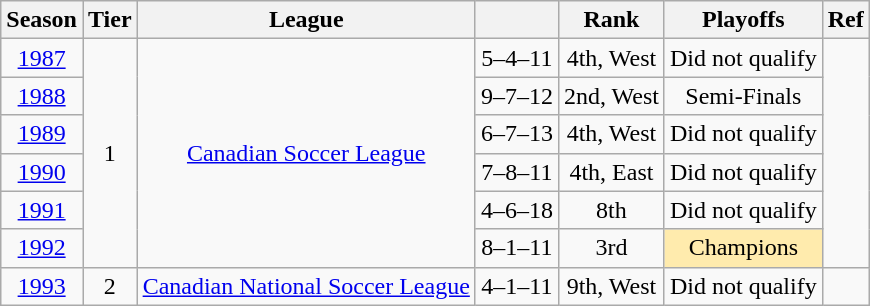<table class="wikitable" style="text-align: center;">
<tr>
<th>Season</th>
<th>Tier</th>
<th>League</th>
<th></th>
<th>Rank</th>
<th>Playoffs</th>
<th>Ref</th>
</tr>
<tr>
<td><a href='#'>1987</a></td>
<td rowspan="6">1</td>
<td rowspan="6"><a href='#'>Canadian Soccer League</a></td>
<td>5–4–11</td>
<td>4th, West</td>
<td>Did not qualify</td>
<td rowspan="6"></td>
</tr>
<tr>
<td><a href='#'>1988</a></td>
<td>9–7–12</td>
<td>2nd, West</td>
<td>Semi-Finals</td>
</tr>
<tr>
<td><a href='#'>1989</a></td>
<td>6–7–13</td>
<td>4th, West</td>
<td>Did not qualify</td>
</tr>
<tr>
<td><a href='#'>1990</a></td>
<td>7–8–11</td>
<td>4th, East</td>
<td>Did not qualify</td>
</tr>
<tr>
<td><a href='#'>1991</a></td>
<td>4–6–18</td>
<td>8th</td>
<td>Did not qualify</td>
</tr>
<tr>
<td><a href='#'>1992</a></td>
<td>8–1–11</td>
<td>3rd</td>
<td bgcolor="FFEBAD">Champions</td>
</tr>
<tr>
<td><a href='#'>1993</a></td>
<td>2</td>
<td><a href='#'>Canadian National Soccer League</a></td>
<td>4–1–11</td>
<td>9th, West</td>
<td>Did not qualify</td>
<td></td>
</tr>
</table>
